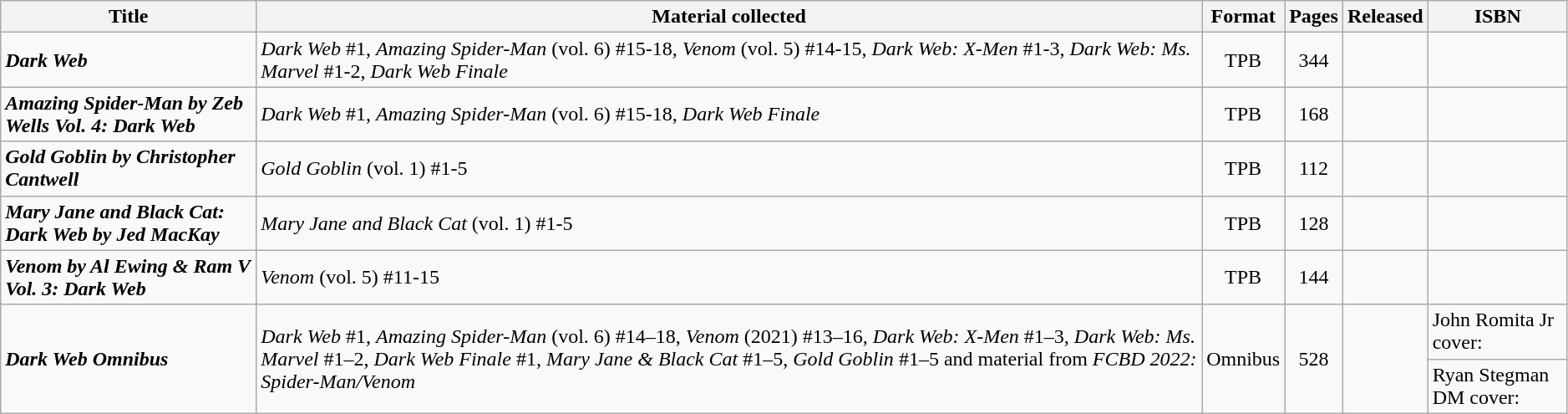<table class="wikitable sortable" width=99%>
<tr>
<th>Title</th>
<th class="unsortable">Material collected</th>
<th class="unsortable">Format</th>
<th>Pages</th>
<th>Released</th>
<th class="unsortable">ISBN</th>
</tr>
<tr>
<td><strong><em>Dark Web</em></strong></td>
<td><em>Dark Web</em> #1, <em>Amazing Spider-Man</em> (vol. 6) #15-18, <em>Venom</em> (vol. 5) #14-15, <em>Dark Web: X-Men</em> #1-3, <em>Dark Web: Ms. Marvel</em> #1-2, <em>Dark Web Finale</em></td>
<td style="text-align: center;">TPB</td>
<td style="text-align: center;">344</td>
<td></td>
<td></td>
</tr>
<tr>
<td><strong><em>Amazing Spider-Man by Zeb Wells Vol. 4: Dark Web</em></strong></td>
<td><em>Dark Web</em> #1, <em>Amazing Spider-Man</em> (vol. 6) #15-18, <em>Dark Web Finale</em></td>
<td style="text-align: center;">TPB</td>
<td style="text-align: center;">168</td>
<td></td>
<td></td>
</tr>
<tr>
<td><strong><em>Gold Goblin by Christopher Cantwell</em></strong></td>
<td><em>Gold Goblin</em> (vol. 1) #1-5</td>
<td style="text-align: center;">TPB</td>
<td style="text-align: center;">112</td>
<td></td>
<td></td>
</tr>
<tr>
<td><strong><em>Mary Jane and Black Cat: Dark Web by Jed MacKay</em></strong></td>
<td><em>Mary Jane and Black Cat</em> (vol. 1) #1-5</td>
<td style="text-align: center;">TPB</td>
<td style="text-align: center;">128</td>
<td></td>
<td></td>
</tr>
<tr>
<td><strong><em>Venom by Al Ewing & Ram V Vol. 3: Dark Web</em></strong></td>
<td><em>Venom</em> (vol. 5) #11-15</td>
<td style="text-align: center;">TPB</td>
<td style="text-align: center;">144</td>
<td></td>
<td></td>
</tr>
<tr>
<td rowspan=2><strong><em>Dark Web Omnibus</em></strong></td>
<td rowspan=2><em>Dark Web</em> #1, <em>Amazing Spider-Man</em> (vol. 6) #14–18, <em>Venom</em> (2021) #13–16, <em>Dark Web: X-Men</em> #1–3, <em>Dark Web: Ms. Marvel</em> #1–2, <em>Dark Web Finale</em> #1, <em>Mary Jane & Black Cat</em> #1–5, <em>Gold Goblin</em> #1–5 and material from <em>FCBD 2022: Spider-Man/Venom</em></td>
<td style="text-align: center;" rowspan=2>Omnibus</td>
<td style="text-align: center;" rowspan=2>528</td>
<td rowspan=2></td>
<td>John Romita Jr cover: </td>
</tr>
<tr>
<td>Ryan Stegman DM cover: </td>
</tr>
</table>
